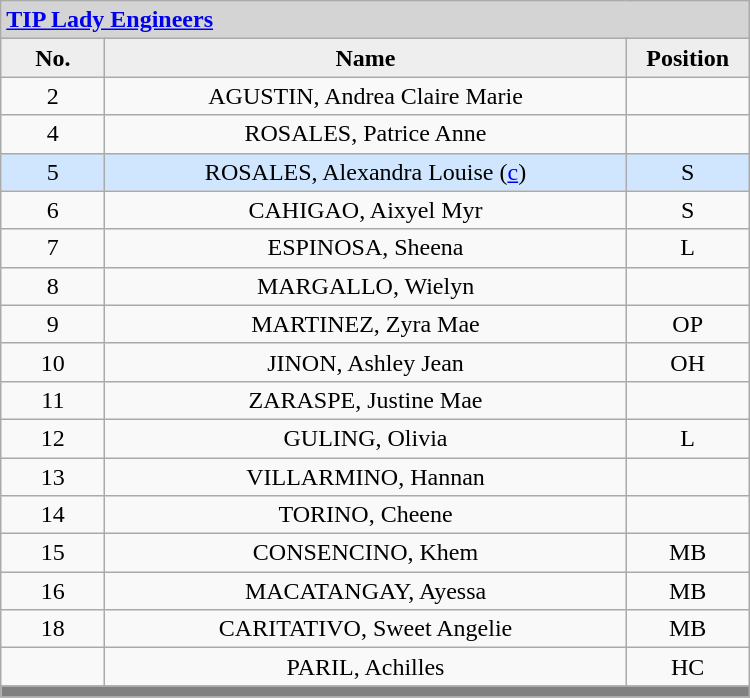<table class='wikitable mw-collapsible mw-collapsed' border=" none" style="text-align: center; width: 500px">
<tr>
<th style="background:#D4D4D4; text-align:left;" colspan=3><a href='#'>TIP Lady Engineers</a></th>
</tr>
<tr style="background:#EEEEEE; font-weight:bold;">
<td width=10%>No.</td>
<td width=50%>Name</td>
<td width=10%>Position</td>
</tr>
<tr>
<td>2</td>
<td>AGUSTIN, Andrea Claire Marie</td>
<td></td>
</tr>
<tr>
<td>4</td>
<td>ROSALES, Patrice Anne</td>
<td></td>
</tr>
<tr style="background:#D0E6FF;">
<td>5</td>
<td>ROSALES, Alexandra Louise (<a href='#'>c</a>)</td>
<td>S</td>
</tr>
<tr>
<td>6</td>
<td>CAHIGAO, Aixyel Myr</td>
<td>S</td>
</tr>
<tr>
<td>7</td>
<td>ESPINOSA, Sheena</td>
<td>L</td>
</tr>
<tr>
<td>8</td>
<td>MARGALLO, Wielyn</td>
<td></td>
</tr>
<tr>
<td>9</td>
<td>MARTINEZ, Zyra Mae</td>
<td>OP</td>
</tr>
<tr>
<td>10</td>
<td>JINON, Ashley Jean</td>
<td>OH</td>
</tr>
<tr>
<td>11</td>
<td>ZARASPE, Justine Mae</td>
<td></td>
</tr>
<tr>
<td>12</td>
<td>GULING, Olivia</td>
<td>L</td>
</tr>
<tr>
<td>13</td>
<td>VILLARMINO, Hannan</td>
<td></td>
</tr>
<tr>
<td>14</td>
<td>TORINO, Cheene</td>
<td></td>
</tr>
<tr>
<td>15</td>
<td>CONSENCINO, Khem</td>
<td>MB</td>
</tr>
<tr>
<td>16</td>
<td>MACATANGAY, Ayessa</td>
<td>MB</td>
</tr>
<tr>
<td>18</td>
<td>CARITATIVO, Sweet Angelie</td>
<td>MB</td>
</tr>
<tr>
<td></td>
<td>PARIL, Achilles</td>
<td>HC</td>
</tr>
<tr>
<th style='background: grey;' colspan=3></th>
</tr>
</table>
